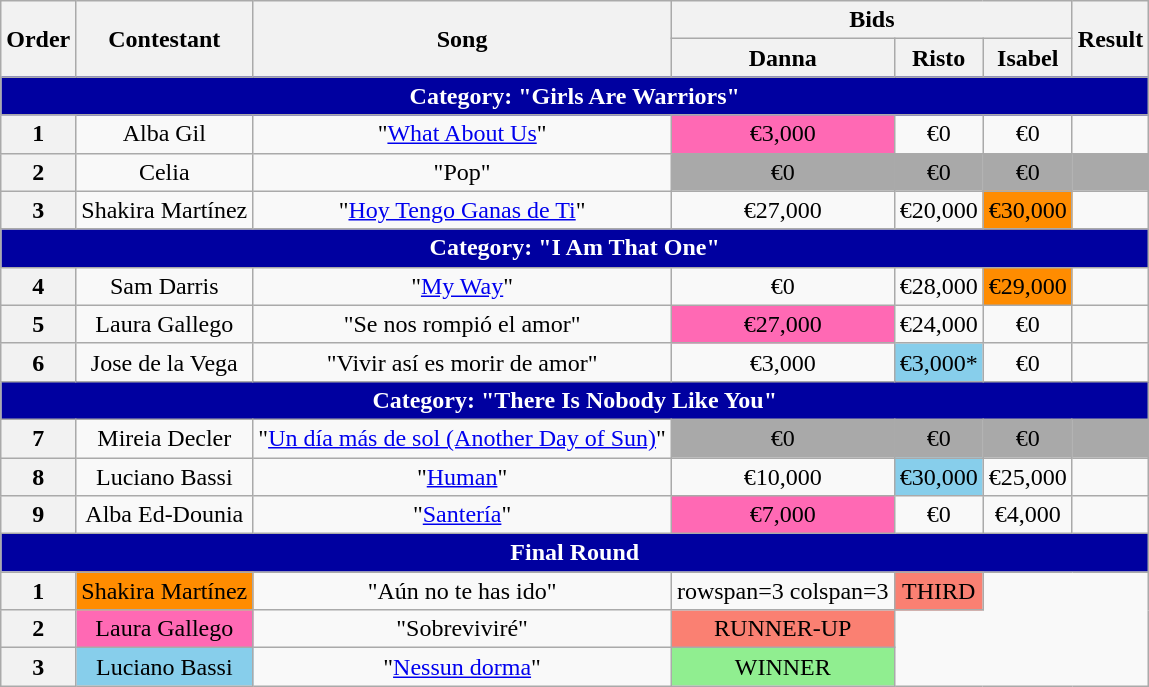<table class=wikitable>
<tr>
<th rowspan=2>Order</th>
<th rowspan=2>Contestant</th>
<th rowspan=2>Song</th>
<th colspan=3>Bids</th>
<th rowspan=2>Result</th>
</tr>
<tr>
<th>Danna</th>
<th>Risto</th>
<th>Isabel</th>
</tr>
<tr>
<th scope="col" colspan="7" style="background:#0000A0; color:white;">Category: "Girls Are Warriors"</th>
</tr>
<tr align=center>
<th>1</th>
<td>Alba Gil</td>
<td>"<a href='#'>What About Us</a>"</td>
<td bgcolor=#ff69b4>€3,000</td>
<td>€0</td>
<td>€0</td>
<td></td>
</tr>
<tr align=center>
<th>2</th>
<td>Celia</td>
<td>"Pop"</td>
<td bgcolor=darkgrey>€0</td>
<td bgcolor=darkgrey>€0</td>
<td bgcolor=darkgrey>€0</td>
<td bgcolor=darkgrey></td>
</tr>
<tr align=center>
<th>3</th>
<td>Shakira Martínez</td>
<td>"<a href='#'>Hoy Tengo Ganas de Ti</a>"</td>
<td>€27,000</td>
<td>€20,000</td>
<td bgcolor=DarkOrange>€30,000</td>
<td></td>
</tr>
<tr>
<th scope="col" colspan="7" style="background:#0000A0; color:white;">Category: "I Am That One"</th>
</tr>
<tr align=center>
<th>4</th>
<td>Sam Darris</td>
<td>"<a href='#'>My Way</a>"</td>
<td>€0</td>
<td>€28,000</td>
<td bgcolor=DarkOrange>€29,000</td>
<td></td>
</tr>
<tr align=center>
<th>5</th>
<td>Laura Gallego</td>
<td>"Se nos rompió el amor"</td>
<td bgcolor=#ff69b4>€27,000</td>
<td>€24,000</td>
<td>€0</td>
<td></td>
</tr>
<tr align=center>
<th>6</th>
<td>Jose de la Vega</td>
<td>"Vivir así es morir de amor"</td>
<td>€3,000</td>
<td bgcolor=SkyBlue>€3,000*</td>
<td>€0</td>
<td></td>
</tr>
<tr>
<th scope="col" colspan="7" style="background:#0000A0; color:white;">Category: "There Is Nobody Like You"</th>
</tr>
<tr align=center>
<th>7</th>
<td>Mireia Decler</td>
<td>"<a href='#'>Un día más de sol (Another Day of Sun)</a>"</td>
<td bgcolor=darkgrey>€0</td>
<td bgcolor=darkgrey>€0</td>
<td bgcolor=darkgrey>€0</td>
<td bgcolor=darkgrey></td>
</tr>
<tr align=center>
<th>8</th>
<td>Luciano Bassi</td>
<td>"<a href='#'>Human</a>"</td>
<td>€10,000</td>
<td bgcolor=SkyBlue>€30,000</td>
<td>€25,000</td>
<td></td>
</tr>
<tr align=center>
<th>9</th>
<td>Alba Ed-Dounia</td>
<td>"<a href='#'>Santería</a>"</td>
<td bgcolor=#ff69b4>€7,000</td>
<td>€0</td>
<td>€4,000</td>
<td></td>
</tr>
<tr>
<th scope="col" colspan="7" style="background:#0000A0; color:white;">Final Round</th>
</tr>
<tr align=center>
<th>1</th>
<td bgcolor=DarkOrange>Shakira Martínez</td>
<td>"Aún no te has ido"</td>
<td>rowspan=3 colspan=3 </td>
<td bgcolor=salmon>THIRD</td>
</tr>
<tr align=center>
<th>2</th>
<td bgcolor=#ff69b4>Laura Gallego</td>
<td>"Sobreviviré"</td>
<td bgcolor=salmon>RUNNER-UP</td>
</tr>
<tr align=center>
<th>3</th>
<td bgcolor=SkyBlue>Luciano Bassi</td>
<td>"<a href='#'>Nessun dorma</a>"</td>
<td bgcolor=lightgreen>WINNER</td>
</tr>
</table>
